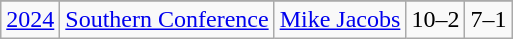<table class="wikitable">
<tr>
</tr>
<tr>
<td><a href='#'>2024</a></td>
<td><a href='#'>Southern Conference</a></td>
<td><a href='#'>Mike Jacobs</a></td>
<td>10–2</td>
<td>7–1</td>
</tr>
</table>
